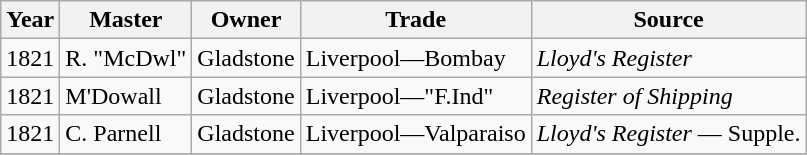<table class="sortable wikitable">
<tr>
<th>Year</th>
<th>Master</th>
<th>Owner</th>
<th>Trade</th>
<th>Source</th>
</tr>
<tr>
<td>1821</td>
<td>R. "McDwl"</td>
<td>Gladstone</td>
<td>Liverpool—Bombay</td>
<td><em>Lloyd's Register</em></td>
</tr>
<tr>
<td>1821</td>
<td>M'Dowall</td>
<td>Gladstone</td>
<td>Liverpool—"F.Ind"</td>
<td><em>Register of Shipping</em></td>
</tr>
<tr>
<td>1821</td>
<td>C. Parnell</td>
<td>Gladstone</td>
<td>Liverpool—Valparaiso</td>
<td><em>Lloyd's Register</em> — Supple.</td>
</tr>
<tr>
</tr>
</table>
